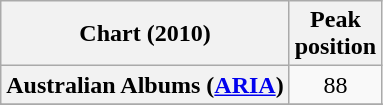<table class="wikitable sortable plainrowheaders">
<tr>
<th scope="col">Chart (2010)</th>
<th scope="col">Peak<br>position</th>
</tr>
<tr>
<th scope="row">Australian Albums (<a href='#'>ARIA</a>)</th>
<td align="center">88</td>
</tr>
<tr>
</tr>
<tr>
</tr>
<tr>
</tr>
<tr>
</tr>
</table>
